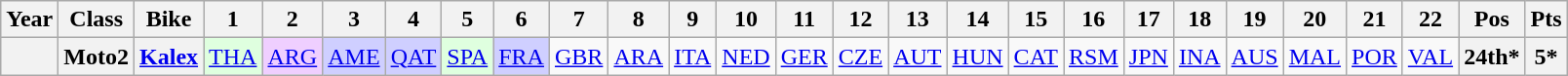<table class="wikitable" style="text-align:center;">
<tr>
<th>Year</th>
<th>Class</th>
<th>Bike</th>
<th>1</th>
<th>2</th>
<th>3</th>
<th>4</th>
<th>5</th>
<th>6</th>
<th>7</th>
<th>8</th>
<th>9</th>
<th>10</th>
<th>11</th>
<th>12</th>
<th>13</th>
<th>14</th>
<th>15</th>
<th>16</th>
<th>17</th>
<th>18</th>
<th>19</th>
<th>20</th>
<th>21</th>
<th>22</th>
<th>Pos</th>
<th>Pts</th>
</tr>
<tr>
<th></th>
<th>Moto2</th>
<th><a href='#'>Kalex</a></th>
<td style="background:#DFFFDF;"><a href='#'>THA</a><br></td>
<td style="background:#EFCFFF;"><a href='#'>ARG</a><br></td>
<td style="background:#CFCFFF;"><a href='#'>AME</a><br></td>
<td style="background:#CFCFFF;"><a href='#'>QAT</a><br></td>
<td style="background:#DFFFDF;"><a href='#'>SPA</a><br></td>
<td style="background:#CFCFFF;"><a href='#'>FRA</a><br></td>
<td style="background:#;"><a href='#'>GBR</a><br></td>
<td style="background:#;"><a href='#'>ARA</a><br></td>
<td style="background:#;"><a href='#'>ITA</a><br></td>
<td style="background:#;"><a href='#'>NED</a><br></td>
<td style="background:#;"><a href='#'>GER</a><br></td>
<td style="background:#;"><a href='#'>CZE</a><br></td>
<td style="background:#;"><a href='#'>AUT</a><br></td>
<td style="background:#;"><a href='#'>HUN</a><br></td>
<td style="background:#;"><a href='#'>CAT</a><br></td>
<td style="background:#;"><a href='#'>RSM</a><br></td>
<td style="background:#;"><a href='#'>JPN</a><br></td>
<td style="background:#;"><a href='#'>INA</a><br></td>
<td style="background:#;"><a href='#'>AUS</a><br></td>
<td style="background:#;"><a href='#'>MAL</a><br></td>
<td style="background:#;"><a href='#'>POR</a><br></td>
<td style="background:#;"><a href='#'>VAL</a><br></td>
<th>24th*</th>
<th>5*</th>
</tr>
</table>
